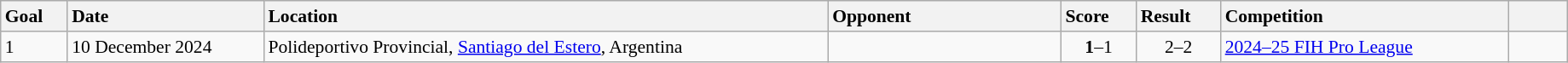<table class="wikitable sortable" style="font-size:90%" width=97%>
<tr>
<th style="width: 25px; text-align: left">Goal</th>
<th style="width: 100px; text-align: left">Date</th>
<th style="width: 300px; text-align: left">Location</th>
<th style="width: 120px; text-align: left">Opponent</th>
<th style="width: 30px; text-align: left">Score</th>
<th style="width: 30px; text-align: left">Result</th>
<th style="width: 150px; text-align: left">Competition</th>
<th style="width: 25px; text-align: left"></th>
</tr>
<tr>
<td>1</td>
<td>10 December 2024</td>
<td>Polideportivo Provincial, <a href='#'>Santiago del Estero</a>, Argentina</td>
<td></td>
<td align="center"><strong>1</strong>–1</td>
<td align="center">2–2</td>
<td><a href='#'>2024–25 FIH Pro League</a></td>
<td></td>
</tr>
</table>
